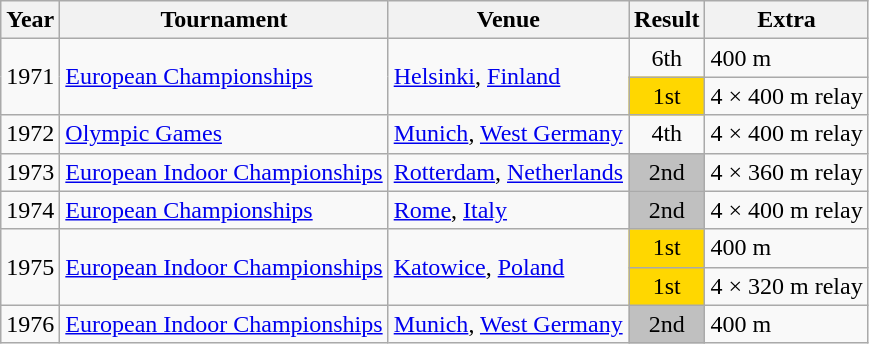<table class=wikitable>
<tr>
<th>Year</th>
<th>Tournament</th>
<th>Venue</th>
<th>Result</th>
<th>Extra</th>
</tr>
<tr>
<td rowspan=2>1971</td>
<td rowspan=2><a href='#'>European Championships</a></td>
<td rowspan=2><a href='#'>Helsinki</a>, <a href='#'>Finland</a></td>
<td align="center">6th</td>
<td>400 m</td>
</tr>
<tr>
<td bgcolor="gold" align="center">1st</td>
<td>4 × 400 m relay</td>
</tr>
<tr>
<td>1972</td>
<td><a href='#'>Olympic Games</a></td>
<td><a href='#'>Munich</a>, <a href='#'>West Germany</a></td>
<td align="center">4th</td>
<td>4 × 400 m relay</td>
</tr>
<tr>
<td>1973</td>
<td><a href='#'>European Indoor Championships</a></td>
<td><a href='#'>Rotterdam</a>, <a href='#'>Netherlands</a></td>
<td bgcolor="silver" align="center">2nd</td>
<td>4 × 360 m relay</td>
</tr>
<tr>
<td>1974</td>
<td><a href='#'>European Championships</a></td>
<td><a href='#'>Rome</a>, <a href='#'>Italy</a></td>
<td bgcolor="silver" align="center">2nd</td>
<td>4 × 400 m relay</td>
</tr>
<tr>
<td rowspan=2>1975</td>
<td rowspan=2><a href='#'>European Indoor Championships</a></td>
<td rowspan=2><a href='#'>Katowice</a>, <a href='#'>Poland</a></td>
<td bgcolor="gold" align="center">1st</td>
<td>400 m</td>
</tr>
<tr>
<td bgcolor="gold" align="center">1st</td>
<td>4 × 320 m relay</td>
</tr>
<tr>
<td>1976</td>
<td><a href='#'>European Indoor Championships</a></td>
<td><a href='#'>Munich</a>, <a href='#'>West Germany</a></td>
<td bgcolor="silver" align="center">2nd</td>
<td>400 m</td>
</tr>
</table>
